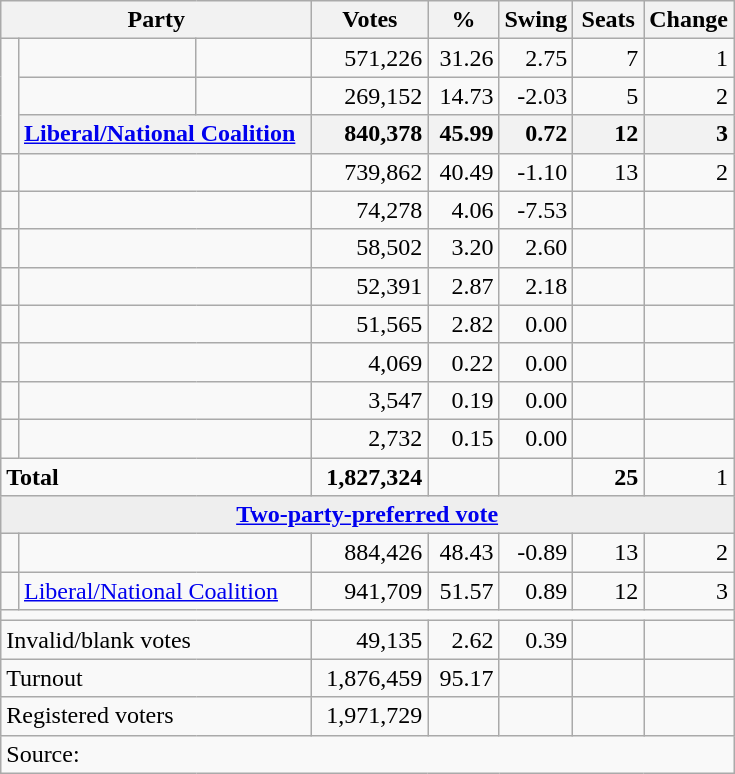<table class="wikitable">
<tr>
<th colspan="3" style="width:200px"><strong>Party</strong></th>
<th style="width:70px; text-align:center;"><strong>Votes</strong></th>
<th style="width:40px; text-align:center;"><strong>%</strong></th>
<th style="width:40px; text-align:center;"><strong>Swing</strong></th>
<th style="width:40px; text-align:center;"><strong>Seats</strong></th>
<th style="width:40px; text-align:center;"><strong>Change</strong></th>
</tr>
<tr>
<td rowspan="3"> </td>
<td> </td>
<td></td>
<td align=right>571,226</td>
<td align=right>31.26</td>
<td align=right>2.75</td>
<td align=right>7</td>
<td align=right> 1</td>
</tr>
<tr>
<td> </td>
<td></td>
<td align=right>269,152</td>
<td align=right>14.73</td>
<td align=right>-2.03</td>
<td align=right>5</td>
<td align=right> 2</td>
</tr>
<tr>
<th colspan="2" style="text-align:left;"><a href='#'>Liberal/National Coalition</a></th>
<th style="text-align:right;">840,378</th>
<th style="text-align:right;">45.99</th>
<th style="text-align:right;">0.72</th>
<th style="text-align:right;">12</th>
<th style="text-align:right;"> 3</th>
</tr>
<tr>
<td> </td>
<td colspan=2></td>
<td align=right>739,862</td>
<td align=right>40.49</td>
<td align=right>-1.10</td>
<td align=right>13</td>
<td align=right> 2</td>
</tr>
<tr>
<td> </td>
<td colspan="2"></td>
<td align="right">74,278</td>
<td align="right">4.06</td>
<td align="right">-7.53</td>
<td align="right"></td>
<td align="right"></td>
</tr>
<tr>
<td> </td>
<td colspan="2"></td>
<td align="right">58,502</td>
<td align="right">3.20</td>
<td align="right">2.60</td>
<td align="right"></td>
<td align="right"></td>
</tr>
<tr>
<td> </td>
<td colspan=2></td>
<td align=right>52,391</td>
<td align=right>2.87</td>
<td align=right>2.18</td>
<td align=right></td>
<td align=right></td>
</tr>
<tr>
<td> </td>
<td colspan=2></td>
<td align=right>51,565</td>
<td align=right>2.82</td>
<td align=right>0.00</td>
<td align=right></td>
<td align=right></td>
</tr>
<tr>
<td> </td>
<td colspan="2"></td>
<td align="right">4,069</td>
<td align="right">0.22</td>
<td align="right">0.00</td>
<td align="right"></td>
<td align="right"></td>
</tr>
<tr>
<td> </td>
<td colspan=2></td>
<td align=right>3,547</td>
<td align=right>0.19</td>
<td align=right>0.00</td>
<td align=right></td>
<td align=right></td>
</tr>
<tr>
<td> </td>
<td colspan=2></td>
<td align=right>2,732</td>
<td align=right>0.15</td>
<td align=right>0.00</td>
<td align=right></td>
<td align=right></td>
</tr>
<tr>
<td colspan="3" align="left"><strong>Total</strong></td>
<td align=right><strong>1,827,324</strong></td>
<td align=right></td>
<td align=right></td>
<td align=right><strong>25</strong></td>
<td align=right> 1</td>
</tr>
<tr>
<td colspan="8" style="text-align:center; background:#eee;"><strong><a href='#'>Two-party-preferred vote</a></strong></td>
</tr>
<tr>
<td> </td>
<td colspan=2></td>
<td align=right>884,426</td>
<td align=right>48.43</td>
<td align=right>-0.89</td>
<td align=right>13</td>
<td align=right> 2</td>
</tr>
<tr>
<td> </td>
<td colspan=2><a href='#'>Liberal/National Coalition</a></td>
<td align=right>941,709</td>
<td align=right>51.57</td>
<td align=right>0.89</td>
<td align=right>12</td>
<td align=right> 3</td>
</tr>
<tr>
<td colspan="8"></td>
</tr>
<tr>
<td colspan="3" style="text-align:left;">Invalid/blank votes</td>
<td align=right>49,135</td>
<td align=right>2.62</td>
<td align=right>0.39</td>
<td></td>
<td></td>
</tr>
<tr>
<td colspan="3" style="text-align:left;">Turnout</td>
<td align=right>1,876,459</td>
<td align=right>95.17</td>
<td></td>
<td></td>
<td></td>
</tr>
<tr>
<td colspan="3" style="text-align:left;">Registered voters</td>
<td align=right>1,971,729</td>
<td></td>
<td></td>
<td></td>
<td></td>
</tr>
<tr>
<td colspan="8" align="left">Source: </td>
</tr>
</table>
